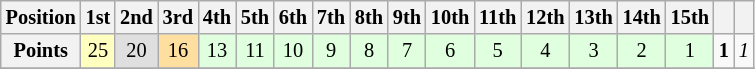<table class="wikitable" style="font-size: 85%">
<tr>
<th>Position</th>
<th>1st</th>
<th>2nd</th>
<th>3rd</th>
<th>4th</th>
<th>5th</th>
<th>6th</th>
<th>7th</th>
<th>8th</th>
<th>9th</th>
<th>10th</th>
<th>11th</th>
<th>12th</th>
<th>13th</th>
<th>14th</th>
<th>15th</th>
<th></th>
<th></th>
</tr>
<tr align="center">
<th>Points</th>
<td style="background:#FFFFBF;">25</td>
<td style="background:#DFDFDF;">20</td>
<td style="background:#FFDF9F;">16</td>
<td style="background:#DFFFDF;">13</td>
<td style="background:#DFFFDF;">11</td>
<td style="background:#DFFFDF;">10</td>
<td style="background:#DFFFDF;">9</td>
<td style="background:#DFFFDF;">8</td>
<td style="background:#DFFFDF;">7</td>
<td style="background:#DFFFDF;">6</td>
<td style="background:#DFFFDF;">5</td>
<td style="background:#DFFFDF;">4</td>
<td style="background:#DFFFDF;">3</td>
<td style="background:#DFFFDF;">2</td>
<td style="background:#DFFFDF;">1</td>
<td><strong>1</strong></td>
<td><em>1</em></td>
</tr>
<tr align="center">
</tr>
</table>
